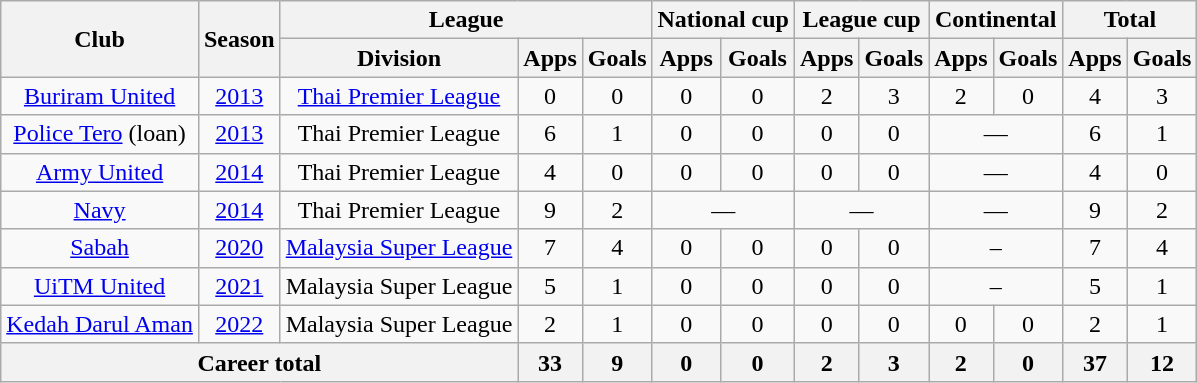<table class="wikitable" style="text-align:center">
<tr>
<th rowspan="2">Club</th>
<th rowspan="2">Season</th>
<th colspan="3">League</th>
<th colspan="2">National cup</th>
<th colspan="2">League cup</th>
<th colspan="2">Continental</th>
<th colspan="2">Total</th>
</tr>
<tr>
<th>Division</th>
<th>Apps</th>
<th>Goals</th>
<th>Apps</th>
<th>Goals</th>
<th>Apps</th>
<th>Goals</th>
<th>Apps</th>
<th>Goals</th>
<th>Apps</th>
<th>Goals</th>
</tr>
<tr>
<td><a href='#'>Buriram United</a></td>
<td><a href='#'>2013</a></td>
<td><a href='#'>Thai Premier League</a></td>
<td>0</td>
<td>0</td>
<td>0</td>
<td>0</td>
<td>2</td>
<td>3</td>
<td>2</td>
<td>0</td>
<td>4</td>
<td>3</td>
</tr>
<tr>
<td><a href='#'>Police Tero</a> (loan)</td>
<td><a href='#'>2013</a></td>
<td>Thai Premier League</td>
<td>6</td>
<td>1</td>
<td>0</td>
<td>0</td>
<td>0</td>
<td>0</td>
<td colspan="2">—</td>
<td>6</td>
<td>1</td>
</tr>
<tr>
<td><a href='#'>Army United</a></td>
<td><a href='#'>2014</a></td>
<td>Thai Premier League</td>
<td>4</td>
<td>0</td>
<td>0</td>
<td>0</td>
<td>0</td>
<td>0</td>
<td colspan="2">—</td>
<td>4</td>
<td>0</td>
</tr>
<tr>
<td><a href='#'>Navy</a></td>
<td><a href='#'>2014</a></td>
<td>Thai Premier League</td>
<td>9</td>
<td>2</td>
<td colspan="2">—</td>
<td colspan="2">—</td>
<td colspan="2">—</td>
<td>9</td>
<td>2</td>
</tr>
<tr>
<td><a href='#'>Sabah</a></td>
<td><a href='#'>2020</a></td>
<td><a href='#'>Malaysia Super League</a></td>
<td>7</td>
<td>4</td>
<td>0</td>
<td>0</td>
<td>0</td>
<td>0</td>
<td colspan="2">–</td>
<td>7</td>
<td>4</td>
</tr>
<tr>
<td><a href='#'>UiTM United</a></td>
<td><a href='#'>2021</a></td>
<td>Malaysia Super League</td>
<td>5</td>
<td>1</td>
<td>0</td>
<td>0</td>
<td>0</td>
<td>0</td>
<td colspan="2">–</td>
<td>5</td>
<td>1</td>
</tr>
<tr>
<td><a href='#'>Kedah Darul Aman</a></td>
<td><a href='#'>2022</a></td>
<td>Malaysia Super League</td>
<td>2</td>
<td>1</td>
<td>0</td>
<td>0</td>
<td>0</td>
<td>0</td>
<td>0</td>
<td>0</td>
<td>2</td>
<td>1</td>
</tr>
<tr>
<th colspan="3">Career total</th>
<th>33</th>
<th>9</th>
<th>0</th>
<th>0</th>
<th>2</th>
<th>3</th>
<th>2</th>
<th>0</th>
<th>37</th>
<th>12</th>
</tr>
</table>
